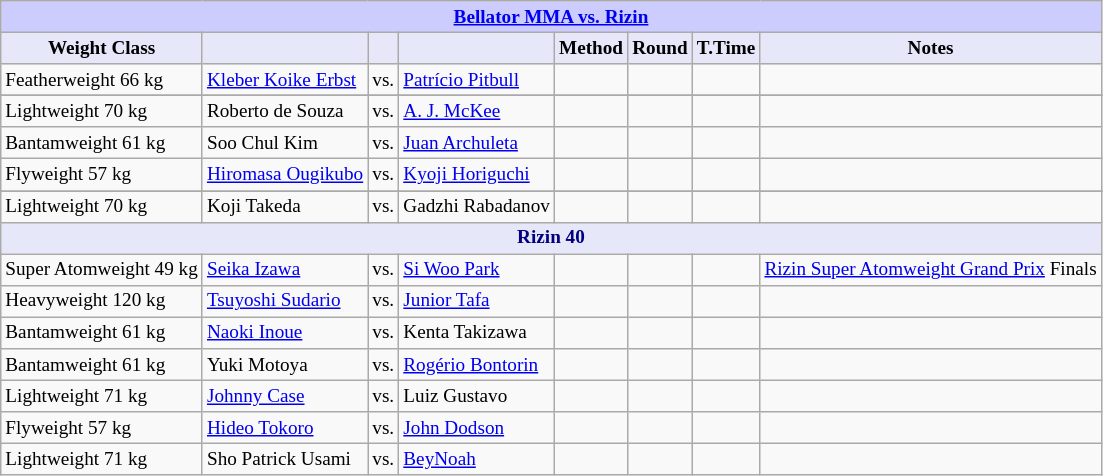<table class="wikitable" style="font-size: 80%;">
<tr>
<th colspan="8" style="background-color: #ccf; color: #000080; text-align: center;"><strong><a href='#'>Bellator MMA vs. Rizin</a></strong></th>
</tr>
<tr>
<th colspan="1" style="background-color: #E6E8FA; color: #000000; text-align: center;">Weight Class</th>
<th colspan="1" style="background-color: #E6E8FA; color: #000000; text-align: center;"></th>
<th colspan="1" style="background-color: #E6E8FA; color: #000000; text-align: center;"></th>
<th colspan="1" style="background-color: #E6E8FA; color: #000000; text-align: center;"></th>
<th colspan="1" style="background-color: #E6E8FA; color: #000000; text-align: center;">Method</th>
<th colspan="1" style="background-color: #E6E8FA; color: #000000; text-align: center;">Round</th>
<th colspan="1" style="background-color: #E6E8FA; color: #000000; text-align: center;">T.Time</th>
<th colspan="1" style="background-color: #E6E8FA; color: #000000; text-align: center;">Notes</th>
</tr>
<tr>
<td>Featherweight 66 kg</td>
<td> <a href='#'>Kleber Koike Erbst</a></td>
<td align=center>vs.</td>
<td> <a href='#'>Patrício Pitbull</a></td>
<td></td>
<td align=center></td>
<td align=center></td>
<td></td>
</tr>
<tr>
</tr>
<tr>
<td>Lightweight 70 kg</td>
<td> Roberto de Souza</td>
<td align=center>vs.</td>
<td> <a href='#'>A. J. McKee</a></td>
<td></td>
<td align=center></td>
<td align=center></td>
<td></td>
</tr>
<tr>
<td>Bantamweight 61 kg</td>
<td> Soo Chul Kim</td>
<td align=center>vs.</td>
<td> <a href='#'>Juan Archuleta</a></td>
<td></td>
<td align=center></td>
<td align=center></td>
<td></td>
</tr>
<tr>
<td>Flyweight 57 kg</td>
<td> <a href='#'>Hiromasa Ougikubo</a></td>
<td align=center>vs.</td>
<td> <a href='#'>Kyoji Horiguchi</a></td>
<td></td>
<td align=center></td>
<td align=center></td>
<td></td>
</tr>
<tr>
</tr>
<tr>
<td>Lightweight 70 kg</td>
<td> Koji Takeda</td>
<td align=center>vs.</td>
<td> Gadzhi Rabadanov</td>
<td></td>
<td align=center></td>
<td align=center></td>
<td></td>
</tr>
<tr>
<th colspan="8" style="background-color: #E6E8FA; color: #000080; text-align: center;"><strong>Rizin 40</strong></th>
</tr>
<tr>
<td>Super Atomweight 49 kg</td>
<td> <a href='#'>Seika Izawa</a></td>
<td align=center>vs.</td>
<td> <a href='#'>Si Woo Park</a></td>
<td></td>
<td align=center></td>
<td align=center></td>
<td><a href='#'>Rizin Super Atomweight Grand Prix</a> Finals</td>
</tr>
<tr>
<td>Heavyweight 120 kg</td>
<td> <a href='#'>Tsuyoshi Sudario</a></td>
<td align=center>vs.</td>
<td> <a href='#'>Junior Tafa</a></td>
<td></td>
<td align=center></td>
<td align=center></td>
<td></td>
</tr>
<tr>
<td>Bantamweight 61 kg</td>
<td> <a href='#'>Naoki Inoue</a></td>
<td align=center>vs.</td>
<td> Kenta Takizawa</td>
<td></td>
<td align=center></td>
<td align=center></td>
<td></td>
</tr>
<tr>
<td>Bantamweight 61 kg</td>
<td> Yuki Motoya</td>
<td align=center>vs.</td>
<td> <a href='#'>Rogério Bontorin</a></td>
<td></td>
<td align=center></td>
<td align=center></td>
<td></td>
</tr>
<tr>
<td>Lightweight 71 kg</td>
<td> <a href='#'>Johnny Case</a></td>
<td align=center>vs.</td>
<td> Luiz Gustavo</td>
<td></td>
<td align=center></td>
<td align=center></td>
<td></td>
</tr>
<tr>
<td>Flyweight 57 kg</td>
<td> <a href='#'>Hideo Tokoro</a></td>
<td align=center>vs.</td>
<td> <a href='#'>John Dodson</a></td>
<td></td>
<td align=center></td>
<td align=center></td>
<td></td>
</tr>
<tr>
<td>Lightweight 71 kg</td>
<td> Sho Patrick Usami</td>
<td align=center>vs.</td>
<td> <a href='#'>BeyNoah</a></td>
<td></td>
<td align=center></td>
<td align=center></td>
<td></td>
</tr>
</table>
